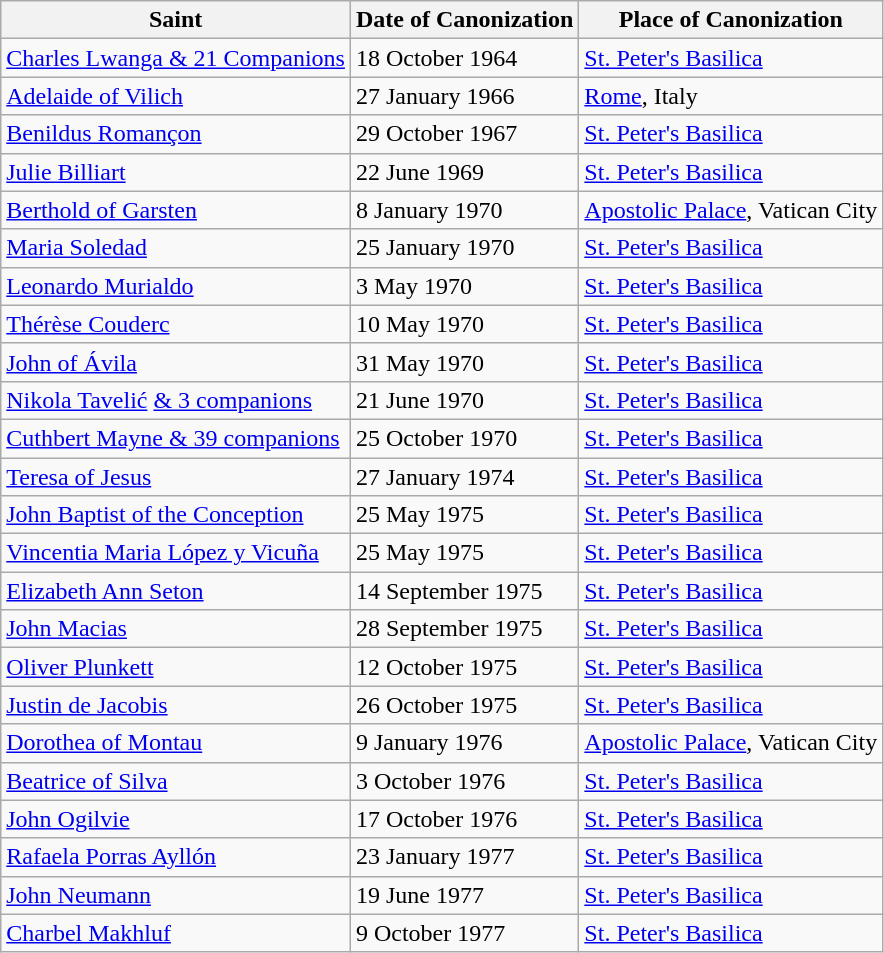<table class="wikitable">
<tr>
<th>Saint</th>
<th>Date of Canonization</th>
<th>Place of Canonization</th>
</tr>
<tr>
<td><a href='#'>Charles Lwanga & 21 Companions</a></td>
<td>18 October 1964</td>
<td><a href='#'>St. Peter's Basilica</a></td>
</tr>
<tr>
<td><a href='#'>Adelaide of Vilich</a></td>
<td>27 January 1966</td>
<td><a href='#'>Rome</a>, Italy</td>
</tr>
<tr>
<td><a href='#'>Benildus Romançon</a></td>
<td>29 October 1967</td>
<td><a href='#'>St. Peter's Basilica</a></td>
</tr>
<tr>
<td><a href='#'>Julie Billiart</a></td>
<td>22 June 1969</td>
<td><a href='#'>St. Peter's Basilica</a></td>
</tr>
<tr>
<td><a href='#'>Berthold of Garsten</a></td>
<td>8 January 1970</td>
<td><a href='#'>Apostolic Palace</a>, Vatican City</td>
</tr>
<tr>
<td><a href='#'>Maria Soledad</a></td>
<td>25 January 1970</td>
<td><a href='#'>St. Peter's Basilica</a></td>
</tr>
<tr>
<td><a href='#'>Leonardo Murialdo</a></td>
<td>3 May 1970</td>
<td><a href='#'>St. Peter's Basilica</a></td>
</tr>
<tr>
<td><a href='#'>Thérèse Couderc</a></td>
<td>10 May 1970</td>
<td><a href='#'>St. Peter's Basilica</a></td>
</tr>
<tr>
<td><a href='#'>John of Ávila</a></td>
<td>31 May 1970</td>
<td><a href='#'>St. Peter's Basilica</a></td>
</tr>
<tr>
<td><a href='#'>Nikola Tavelić</a> <a href='#'>& 3 companions</a></td>
<td>21 June 1970</td>
<td><a href='#'>St. Peter's Basilica</a></td>
</tr>
<tr>
<td><a href='#'>Cuthbert Mayne & 39 companions</a></td>
<td>25 October 1970</td>
<td><a href='#'>St. Peter's Basilica</a></td>
</tr>
<tr>
<td><a href='#'>Teresa of Jesus</a></td>
<td>27 January 1974</td>
<td><a href='#'>St. Peter's Basilica</a></td>
</tr>
<tr>
<td><a href='#'>John Baptist of the Conception</a></td>
<td>25 May 1975</td>
<td><a href='#'>St. Peter's Basilica</a></td>
</tr>
<tr>
<td><a href='#'>Vincentia Maria López y Vicuña</a></td>
<td>25 May 1975</td>
<td><a href='#'>St. Peter's Basilica</a></td>
</tr>
<tr>
<td><a href='#'>Elizabeth Ann Seton</a></td>
<td>14 September 1975</td>
<td><a href='#'>St. Peter's Basilica</a></td>
</tr>
<tr>
<td><a href='#'>John Macias</a></td>
<td>28 September 1975</td>
<td><a href='#'>St. Peter's Basilica</a></td>
</tr>
<tr>
<td><a href='#'>Oliver Plunkett</a></td>
<td>12 October 1975</td>
<td><a href='#'>St. Peter's Basilica</a></td>
</tr>
<tr>
<td><a href='#'>Justin de Jacobis</a></td>
<td>26 October 1975</td>
<td><a href='#'>St. Peter's Basilica</a></td>
</tr>
<tr>
<td><a href='#'>Dorothea of Montau</a></td>
<td>9 January 1976</td>
<td><a href='#'>Apostolic Palace</a>, Vatican City</td>
</tr>
<tr>
<td><a href='#'>Beatrice of Silva</a></td>
<td>3 October 1976</td>
<td><a href='#'>St. Peter's Basilica</a></td>
</tr>
<tr>
<td><a href='#'>John Ogilvie</a></td>
<td>17 October 1976</td>
<td><a href='#'>St. Peter's Basilica</a></td>
</tr>
<tr>
<td><a href='#'>Rafaela Porras Ayllón</a></td>
<td>23 January 1977</td>
<td><a href='#'>St. Peter's Basilica</a></td>
</tr>
<tr>
<td><a href='#'>John Neumann</a></td>
<td>19 June 1977</td>
<td><a href='#'>St. Peter's Basilica</a></td>
</tr>
<tr>
<td><a href='#'>Charbel Makhluf</a></td>
<td>9 October 1977</td>
<td><a href='#'>St. Peter's Basilica</a></td>
</tr>
</table>
